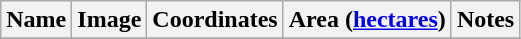<table class="wikitable">
<tr>
<th>Name</th>
<th>Image</th>
<th>Coordinates</th>
<th>Area (<a href='#'>hectares</a>)</th>
<th>Notes</th>
</tr>
<tr>
</tr>
</table>
